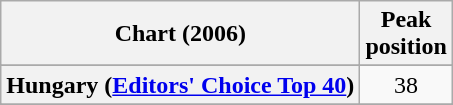<table class="wikitable sortable plainrowheaders" style="text-align:center">
<tr>
<th>Chart (2006)</th>
<th>Peak <br> position</th>
</tr>
<tr>
</tr>
<tr>
</tr>
<tr>
</tr>
<tr>
<th scope="row">Hungary (<a href='#'>Editors' Choice Top 40</a>)</th>
<td>38</td>
</tr>
<tr>
</tr>
<tr>
</tr>
<tr>
</tr>
<tr>
</tr>
<tr>
</tr>
<tr>
</tr>
<tr>
</tr>
<tr>
</tr>
</table>
